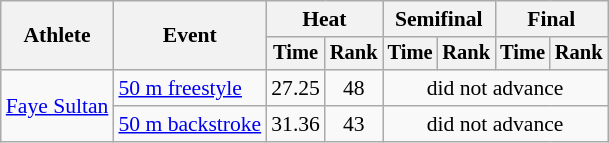<table class=wikitable style="font-size:90%">
<tr>
<th rowspan=2>Athlete</th>
<th rowspan=2>Event</th>
<th colspan="2">Heat</th>
<th colspan="2">Semifinal</th>
<th colspan="2">Final</th>
</tr>
<tr style="font-size:95%">
<th>Time</th>
<th>Rank</th>
<th>Time</th>
<th>Rank</th>
<th>Time</th>
<th>Rank</th>
</tr>
<tr align=center>
<td align=left rowspan=2><a href='#'>Faye Sultan</a></td>
<td align=left><a href='#'>50 m freestyle</a></td>
<td>27.25</td>
<td>48</td>
<td colspan=4>did not advance</td>
</tr>
<tr align=center>
<td align=left><a href='#'>50 m backstroke</a></td>
<td>31.36</td>
<td>43</td>
<td colspan=4>did not advance</td>
</tr>
</table>
